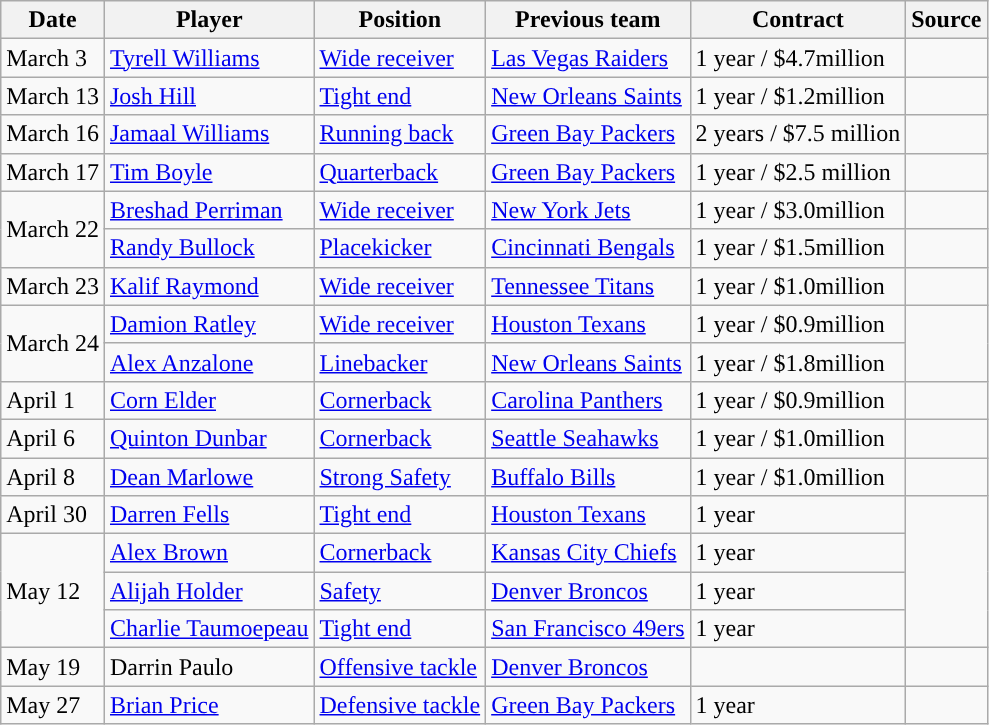<table class="wikitable">
<tr>
<th>Date</th>
<th>Player</th>
<th>Position</th>
<th>Previous team</th>
<th>Contract</th>
<th>Source</th>
</tr>
<tr>
<td>March 3</td>
<td><a href='#'>Tyrell Williams</a></td>
<td><a href='#'>Wide receiver</a></td>
<td><a href='#'>Las Vegas Raiders</a></td>
<td>1 year / $4.7million</td>
<td></td>
</tr>
<tr>
<td>March 13</td>
<td><a href='#'>Josh Hill</a></td>
<td><a href='#'>Tight end</a></td>
<td><a href='#'>New Orleans Saints</a></td>
<td>1 year / $1.2million</td>
<td></td>
</tr>
<tr>
<td>March 16</td>
<td><a href='#'>Jamaal Williams</a></td>
<td><a href='#'>Running back</a></td>
<td><a href='#'>Green Bay Packers</a></td>
<td>2 years / $7.5 million</td>
<td></td>
</tr>
<tr>
<td>March 17</td>
<td><a href='#'>Tim Boyle</a></td>
<td><a href='#'>Quarterback</a></td>
<td><a href='#'>Green Bay Packers</a></td>
<td>1 year / $2.5 million</td>
<td></td>
</tr>
<tr>
<td rowspan=2>March 22</td>
<td><a href='#'>Breshad Perriman</a></td>
<td><a href='#'>Wide receiver</a></td>
<td><a href='#'>New York Jets</a></td>
<td>1 year / $3.0million</td>
<td></td>
</tr>
<tr>
<td><a href='#'>Randy Bullock</a></td>
<td><a href='#'>Placekicker</a></td>
<td><a href='#'>Cincinnati Bengals</a></td>
<td>1 year / $1.5million</td>
<td></td>
</tr>
<tr>
<td>March 23</td>
<td><a href='#'>Kalif Raymond</a></td>
<td><a href='#'>Wide receiver</a></td>
<td><a href='#'>Tennessee Titans</a></td>
<td>1 year / $1.0million</td>
<td></td>
</tr>
<tr>
<td rowspan="2">March 24</td>
<td><a href='#'>Damion Ratley</a></td>
<td><a href='#'>Wide receiver</a></td>
<td><a href='#'>Houston Texans</a></td>
<td>1 year / $0.9million</td>
<td rowspan="2"></td>
</tr>
<tr>
<td><a href='#'>Alex Anzalone</a></td>
<td><a href='#'>Linebacker</a></td>
<td><a href='#'>New Orleans Saints</a></td>
<td>1 year / $1.8million</td>
</tr>
<tr>
<td>April 1</td>
<td><a href='#'>Corn Elder</a></td>
<td><a href='#'>Cornerback</a></td>
<td><a href='#'>Carolina Panthers</a></td>
<td>1 year / $0.9million</td>
<td></td>
</tr>
<tr>
<td>April 6</td>
<td><a href='#'>Quinton Dunbar</a></td>
<td><a href='#'>Cornerback</a></td>
<td><a href='#'>Seattle Seahawks</a></td>
<td>1 year / $1.0million</td>
<td></td>
</tr>
<tr>
<td>April 8</td>
<td><a href='#'>Dean Marlowe</a></td>
<td><a href='#'>Strong Safety</a></td>
<td><a href='#'>Buffalo Bills</a></td>
<td>1 year / $1.0million</td>
<td></td>
</tr>
<tr>
<td>April 30</td>
<td><a href='#'>Darren Fells</a></td>
<td><a href='#'>Tight end</a></td>
<td><a href='#'>Houston Texans</a></td>
<td>1 year</td>
<td rowspan=4></td>
</tr>
<tr>
<td May 12 rowspan="3">May 12</td>
<td><a href='#'>Alex Brown</a></td>
<td><a href='#'>Cornerback</a></td>
<td><a href='#'>Kansas City Chiefs</a></td>
<td>1 year</td>
</tr>
<tr>
<td><a href='#'>Alijah Holder</a></td>
<td><a href='#'>Safety</a></td>
<td><a href='#'>Denver Broncos</a></td>
<td>1 year</td>
</tr>
<tr>
<td><a href='#'>Charlie Taumoepeau</a></td>
<td><a href='#'>Tight end</a></td>
<td><a href='#'>San Francisco 49ers</a></td>
<td>1 year</td>
</tr>
<tr>
<td>May 19</td>
<td>Darrin Paulo</td>
<td><a href='#'>Offensive tackle</a></td>
<td><a href='#'>Denver Broncos</a></td>
<td></td>
<td></td>
</tr>
<tr>
<td>May 27</td>
<td><a href='#'>Brian Price</a></td>
<td><a href='#'>Defensive tackle</a></td>
<td><a href='#'>Green Bay Packers</a></td>
<td>1 year</td>
<td></td>
</tr>
</table>
